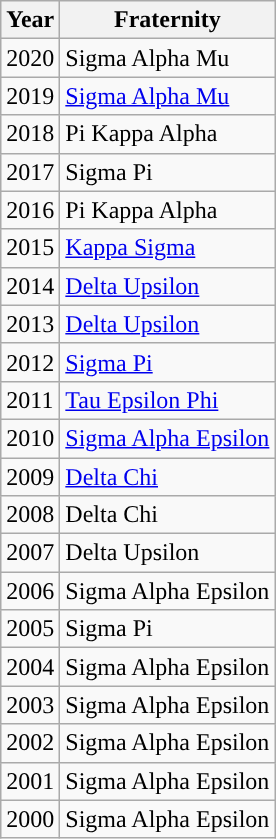<table class="wikitable">
<tr>
<th>Year</th>
<th>Fraternity</th>
</tr>
<tr>
<td>2020</td>
<td>Sigma Alpha Mu</td>
</tr>
<tr>
<td>2019</td>
<td><a href='#'>Sigma Alpha Mu</a></td>
</tr>
<tr>
<td>2018</td>
<td>Pi Kappa Alpha</td>
</tr>
<tr>
<td>2017</td>
<td>Sigma Pi</td>
</tr>
<tr>
<td>2016</td>
<td>Pi Kappa Alpha</td>
</tr>
<tr>
<td>2015</td>
<td><a href='#'>Kappa Sigma</a></td>
</tr>
<tr>
<td>2014</td>
<td><a href='#'>Delta Upsilon</a></td>
</tr>
<tr>
<td>2013</td>
<td><a href='#'>Delta Upsilon</a></td>
</tr>
<tr>
<td>2012</td>
<td><a href='#'>Sigma Pi</a></td>
</tr>
<tr>
<td>2011</td>
<td><a href='#'>Tau Epsilon Phi</a></td>
</tr>
<tr>
<td>2010</td>
<td><a href='#'>Sigma Alpha Epsilon</a></td>
</tr>
<tr>
<td>2009</td>
<td><a href='#'>Delta Chi</a></td>
</tr>
<tr>
<td>2008</td>
<td>Delta Chi</td>
</tr>
<tr>
<td>2007</td>
<td>Delta Upsilon</td>
</tr>
<tr>
<td>2006</td>
<td>Sigma Alpha Epsilon</td>
</tr>
<tr>
<td>2005</td>
<td>Sigma Pi</td>
</tr>
<tr>
<td>2004</td>
<td>Sigma Alpha Epsilon</td>
</tr>
<tr>
<td>2003</td>
<td>Sigma Alpha Epsilon</td>
</tr>
<tr>
<td>2002</td>
<td>Sigma Alpha Epsilon</td>
</tr>
<tr>
<td>2001</td>
<td>Sigma Alpha Epsilon</td>
</tr>
<tr>
<td>2000</td>
<td>Sigma Alpha Epsilon</td>
</tr>
</table>
